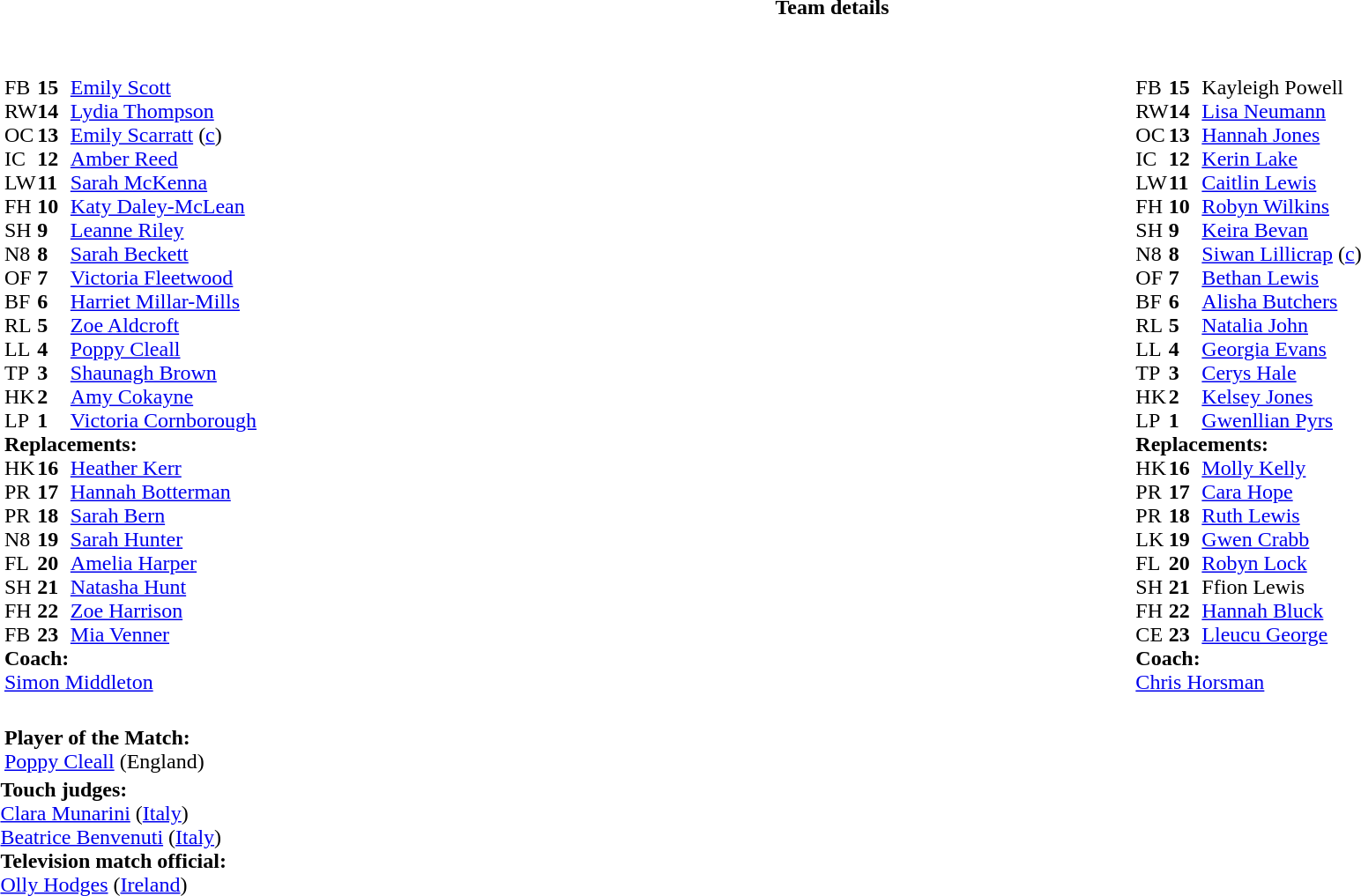<table border="0" style="width:100%" class="collapsible collapsed">
<tr>
<th>Team details</th>
</tr>
<tr>
<td><br><table style="width:100%">
<tr>
<td style="vertical-align:top;width:50%"><br><table cellspacing="0" cellpadding="0">
<tr>
<th width="25"></th>
<th width="25"></th>
</tr>
<tr>
<td style="vertical-align:top;width:0%"></td>
</tr>
<tr>
<td>FB</td>
<td><strong>15</strong></td>
<td><a href='#'>Emily Scott</a></td>
<td></td>
<td></td>
</tr>
<tr>
<td>RW</td>
<td><strong>14</strong></td>
<td><a href='#'>Lydia Thompson</a></td>
</tr>
<tr>
<td>OC</td>
<td><strong>13</strong></td>
<td><a href='#'>Emily Scarratt</a> (<a href='#'>c</a>)</td>
</tr>
<tr>
<td>IC</td>
<td><strong>12</strong></td>
<td><a href='#'>Amber Reed</a></td>
<td></td>
<td></td>
</tr>
<tr>
<td>LW</td>
<td><strong>11</strong></td>
<td><a href='#'>Sarah McKenna</a></td>
</tr>
<tr>
<td>FH</td>
<td><strong>10</strong></td>
<td><a href='#'>Katy Daley-McLean</a></td>
</tr>
<tr>
<td>SH</td>
<td><strong>9</strong></td>
<td><a href='#'>Leanne Riley</a></td>
<td></td>
<td></td>
</tr>
<tr>
<td>N8</td>
<td><strong>8</strong></td>
<td><a href='#'>Sarah Beckett</a></td>
<td></td>
<td></td>
</tr>
<tr>
<td>OF</td>
<td><strong>7</strong></td>
<td><a href='#'>Victoria Fleetwood</a></td>
</tr>
<tr>
<td>BF</td>
<td><strong>6</strong></td>
<td><a href='#'>Harriet Millar-Mills</a></td>
</tr>
<tr>
<td>RL</td>
<td><strong>5</strong></td>
<td><a href='#'>Zoe Aldcroft</a></td>
</tr>
<tr>
<td>LL</td>
<td><strong>4</strong></td>
<td><a href='#'>Poppy Cleall</a></td>
<td></td>
<td></td>
</tr>
<tr>
<td>TP</td>
<td><strong>3</strong></td>
<td><a href='#'>Shaunagh Brown</a></td>
<td></td>
<td></td>
</tr>
<tr>
<td>HK</td>
<td><strong>2</strong></td>
<td><a href='#'>Amy Cokayne</a></td>
<td></td>
<td></td>
</tr>
<tr>
<td>LP</td>
<td><strong>1</strong></td>
<td><a href='#'>Victoria Cornborough</a></td>
<td></td>
<td></td>
</tr>
<tr>
<td colspan=3><strong>Replacements:</strong></td>
</tr>
<tr>
<td>HK</td>
<td><strong>16</strong></td>
<td><a href='#'>Heather Kerr</a></td>
<td></td>
<td></td>
</tr>
<tr>
<td>PR</td>
<td><strong>17</strong></td>
<td><a href='#'>Hannah Botterman</a></td>
<td></td>
<td></td>
</tr>
<tr>
<td>PR</td>
<td><strong>18</strong></td>
<td><a href='#'>Sarah Bern</a></td>
<td></td>
<td></td>
</tr>
<tr>
<td>N8</td>
<td><strong>19</strong></td>
<td><a href='#'>Sarah Hunter</a></td>
<td></td>
<td></td>
</tr>
<tr>
<td>FL</td>
<td><strong>20</strong></td>
<td><a href='#'>Amelia Harper</a></td>
<td></td>
<td></td>
</tr>
<tr>
<td>SH</td>
<td><strong>21</strong></td>
<td><a href='#'>Natasha Hunt</a></td>
<td></td>
<td></td>
</tr>
<tr>
<td>FH</td>
<td><strong>22</strong></td>
<td><a href='#'>Zoe Harrison</a></td>
<td></td>
<td></td>
</tr>
<tr>
<td>FB</td>
<td><strong>23</strong></td>
<td><a href='#'>Mia Venner</a></td>
<td></td>
<td></td>
</tr>
<tr>
<td colspan=3><strong>Coach:</strong></td>
</tr>
<tr>
<td colspan="4"><a href='#'>Simon Middleton</a></td>
</tr>
</table>
</td>
<td style="vertical-align:top"></td>
<td style="vertical-align:top; width:50%"><br><table cellspacing="0" cellpadding="0" style="margin:auto">
<tr>
<th width="25"></th>
<th width="25"></th>
</tr>
<tr>
<td>FB</td>
<td><strong>15</strong></td>
<td>Kayleigh Powell</td>
<td></td>
<td></td>
</tr>
<tr>
<td>RW</td>
<td><strong>14</strong></td>
<td><a href='#'>Lisa Neumann</a></td>
</tr>
<tr>
<td>OC</td>
<td><strong>13</strong></td>
<td><a href='#'>Hannah Jones</a></td>
</tr>
<tr>
<td>IC</td>
<td><strong>12</strong></td>
<td><a href='#'>Kerin Lake</a></td>
</tr>
<tr>
<td>LW</td>
<td><strong>11</strong></td>
<td><a href='#'>Caitlin Lewis</a></td>
<td></td>
<td></td>
</tr>
<tr>
<td>FH</td>
<td><strong>10</strong></td>
<td><a href='#'>Robyn Wilkins</a></td>
</tr>
<tr>
<td>SH</td>
<td><strong>9</strong></td>
<td><a href='#'>Keira Bevan</a></td>
<td></td>
<td></td>
</tr>
<tr>
<td>N8</td>
<td><strong>8</strong></td>
<td><a href='#'>Siwan Lillicrap</a> (<a href='#'>c</a>)</td>
</tr>
<tr>
<td>OF</td>
<td><strong>7</strong></td>
<td><a href='#'>Bethan Lewis</a></td>
<td></td>
<td></td>
</tr>
<tr>
<td>BF</td>
<td><strong>6</strong></td>
<td><a href='#'>Alisha Butchers</a></td>
</tr>
<tr>
<td>RL</td>
<td><strong>5</strong></td>
<td><a href='#'>Natalia John</a></td>
</tr>
<tr>
<td>LL</td>
<td><strong>4</strong></td>
<td><a href='#'>Georgia Evans</a></td>
<td></td>
<td></td>
</tr>
<tr>
<td>TP</td>
<td><strong>3</strong></td>
<td><a href='#'>Cerys Hale</a></td>
</tr>
<tr>
<td>HK</td>
<td><strong>2</strong></td>
<td><a href='#'>Kelsey Jones</a></td>
</tr>
<tr>
<td>LP</td>
<td><strong>1</strong></td>
<td><a href='#'>Gwenllian Pyrs</a></td>
<td></td>
<td></td>
</tr>
<tr>
<td colspan=3><strong>Replacements:</strong></td>
</tr>
<tr>
<td>HK</td>
<td><strong>16</strong></td>
<td><a href='#'>Molly Kelly</a></td>
<td></td>
<td></td>
<td></td>
<td></td>
</tr>
<tr>
<td>PR</td>
<td><strong>17</strong></td>
<td><a href='#'>Cara Hope</a></td>
<td></td>
<td></td>
</tr>
<tr>
<td>PR</td>
<td><strong>18</strong></td>
<td><a href='#'>Ruth Lewis</a></td>
</tr>
<tr>
<td>LK</td>
<td><strong>19</strong></td>
<td><a href='#'>Gwen Crabb</a></td>
<td></td>
<td></td>
<td></td>
<td></td>
</tr>
<tr>
<td>FL</td>
<td><strong>20</strong></td>
<td><a href='#'>Robyn Lock</a></td>
<td></td>
<td></td>
</tr>
<tr>
<td>SH</td>
<td><strong>21</strong></td>
<td>Ffion Lewis</td>
<td></td>
<td></td>
</tr>
<tr>
<td>FH</td>
<td><strong>22</strong></td>
<td><a href='#'>Hannah Bluck</a></td>
<td></td>
<td></td>
</tr>
<tr>
<td>CE</td>
<td><strong>23</strong></td>
<td><a href='#'>Lleucu George</a></td>
<td></td>
<td></td>
</tr>
<tr>
<td colspan=3><strong>Coach:</strong></td>
</tr>
<tr>
<td colspan="4"><a href='#'>Chris Horsman</a></td>
</tr>
</table>
</td>
</tr>
</table>
<table style="width:100%">
<tr>
<td><br><strong>Player of the Match:</strong>
<br><a href='#'>Poppy Cleall</a> (England)</td>
</tr>
</table>
<strong>Touch judges:</strong>
<br><a href='#'>Clara Munarini</a> (<a href='#'>Italy</a>)
<br><a href='#'>Beatrice Benvenuti</a> (<a href='#'>Italy</a>)
<br><strong>Television match official:</strong>
<br><a href='#'>Olly Hodges</a> (<a href='#'>Ireland</a>)</td>
</tr>
</table>
